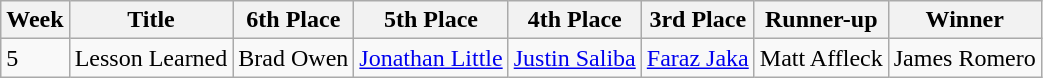<table class="wikitable">
<tr>
<th>Week</th>
<th>Title</th>
<th>6th Place</th>
<th>5th Place</th>
<th>4th Place</th>
<th>3rd Place</th>
<th>Runner-up</th>
<th>Winner</th>
</tr>
<tr>
<td>5</td>
<td>Lesson Learned</td>
<td>Brad Owen</td>
<td><a href='#'>Jonathan Little</a></td>
<td><a href='#'>Justin Saliba</a></td>
<td><a href='#'>Faraz Jaka</a></td>
<td>Matt Affleck</td>
<td>James Romero</td>
</tr>
</table>
